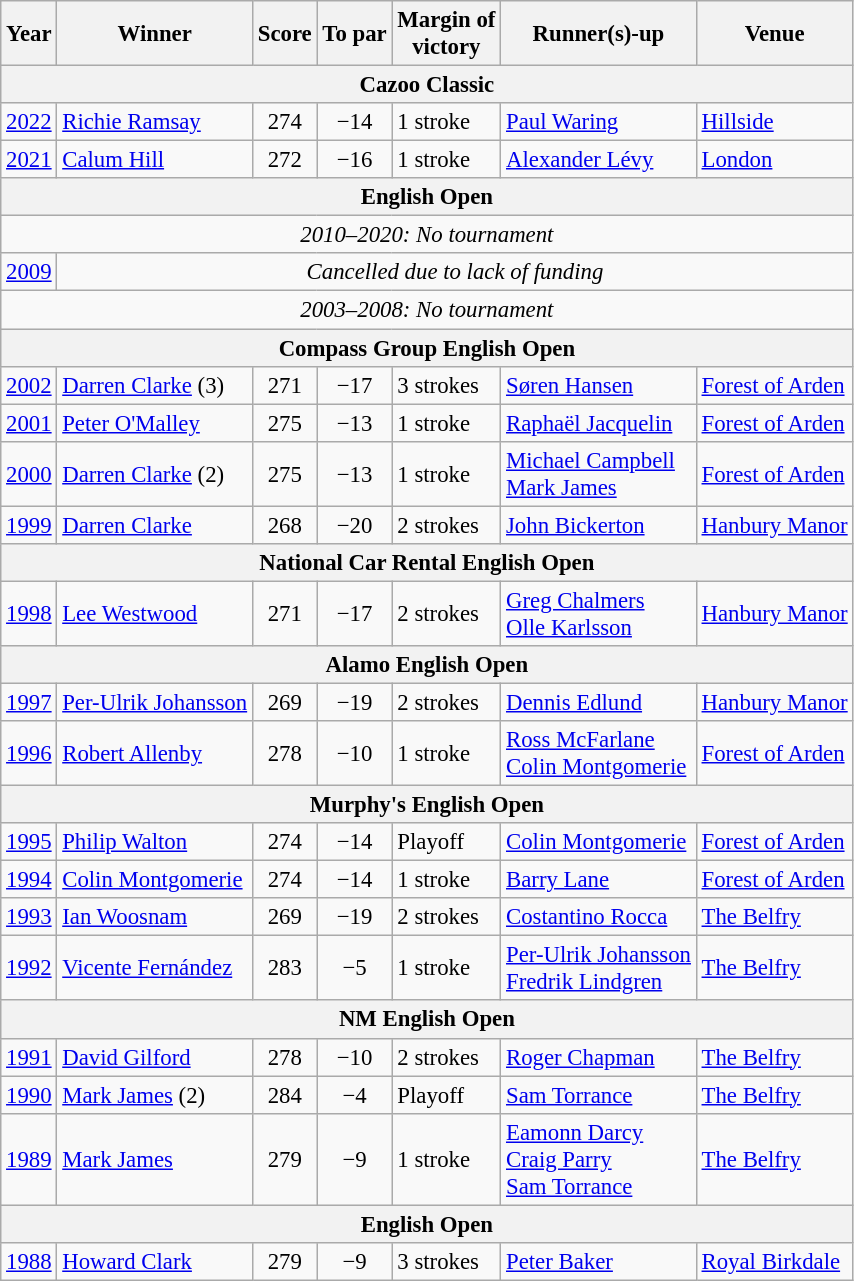<table class="wikitable" style="font-size:95%">
<tr>
<th>Year</th>
<th>Winner</th>
<th>Score</th>
<th>To par</th>
<th>Margin of<br>victory</th>
<th>Runner(s)-up</th>
<th>Venue</th>
</tr>
<tr>
<th colspan=8>Cazoo Classic</th>
</tr>
<tr>
<td><a href='#'>2022</a></td>
<td> <a href='#'>Richie Ramsay</a></td>
<td align=center>274</td>
<td align=center>−14</td>
<td>1 stroke</td>
<td> <a href='#'>Paul Waring</a></td>
<td><a href='#'>Hillside</a></td>
</tr>
<tr>
<td><a href='#'>2021</a></td>
<td> <a href='#'>Calum Hill</a></td>
<td align=center>272</td>
<td align=center>−16</td>
<td>1 stroke</td>
<td> <a href='#'>Alexander Lévy</a></td>
<td><a href='#'>London</a></td>
</tr>
<tr>
<th colspan=8>English Open</th>
</tr>
<tr>
<td colspan=8 align=center><em>2010–2020: No tournament</em></td>
</tr>
<tr>
<td><a href='#'>2009</a></td>
<td colspan=6 align=center><em>Cancelled due to lack of funding</em></td>
</tr>
<tr>
<td colspan=8 align=center><em>2003–2008: No tournament</em></td>
</tr>
<tr>
<th colspan=8>Compass Group English Open</th>
</tr>
<tr>
<td><a href='#'>2002</a></td>
<td> <a href='#'>Darren Clarke</a> (3)</td>
<td align=center>271</td>
<td align=center>−17</td>
<td>3 strokes</td>
<td> <a href='#'>Søren Hansen</a></td>
<td><a href='#'>Forest of Arden</a></td>
</tr>
<tr>
<td><a href='#'>2001</a></td>
<td> <a href='#'>Peter O'Malley</a></td>
<td align=center>275</td>
<td align=center>−13</td>
<td>1 stroke</td>
<td> <a href='#'>Raphaël Jacquelin</a></td>
<td><a href='#'>Forest of Arden</a></td>
</tr>
<tr>
<td><a href='#'>2000</a></td>
<td> <a href='#'>Darren Clarke</a> (2)</td>
<td align=center>275</td>
<td align=center>−13</td>
<td>1 stroke</td>
<td> <a href='#'>Michael Campbell</a><br> <a href='#'>Mark James</a></td>
<td><a href='#'>Forest of Arden</a></td>
</tr>
<tr>
<td><a href='#'>1999</a></td>
<td> <a href='#'>Darren Clarke</a></td>
<td align=center>268</td>
<td align=center>−20</td>
<td>2 strokes</td>
<td> <a href='#'>John Bickerton</a></td>
<td><a href='#'>Hanbury Manor</a></td>
</tr>
<tr>
<th colspan=8>National Car Rental English Open</th>
</tr>
<tr>
<td><a href='#'>1998</a></td>
<td> <a href='#'>Lee Westwood</a></td>
<td align=center>271</td>
<td align=center>−17</td>
<td>2 strokes</td>
<td> <a href='#'>Greg Chalmers</a><br> <a href='#'>Olle Karlsson</a></td>
<td><a href='#'>Hanbury Manor</a></td>
</tr>
<tr>
<th colspan=8>Alamo English Open</th>
</tr>
<tr>
<td><a href='#'>1997</a></td>
<td> <a href='#'>Per-Ulrik Johansson</a></td>
<td align=center>269</td>
<td align=center>−19</td>
<td>2 strokes</td>
<td> <a href='#'>Dennis Edlund</a></td>
<td><a href='#'>Hanbury Manor</a></td>
</tr>
<tr>
<td><a href='#'>1996</a></td>
<td> <a href='#'>Robert Allenby</a></td>
<td align=center>278</td>
<td align=center>−10</td>
<td>1 stroke</td>
<td> <a href='#'>Ross McFarlane</a><br> <a href='#'>Colin Montgomerie</a></td>
<td><a href='#'>Forest of Arden</a></td>
</tr>
<tr>
<th colspan=8>Murphy's English Open</th>
</tr>
<tr>
<td><a href='#'>1995</a></td>
<td> <a href='#'>Philip Walton</a></td>
<td align=center>274</td>
<td align=center>−14</td>
<td>Playoff</td>
<td> <a href='#'>Colin Montgomerie</a></td>
<td><a href='#'>Forest of Arden</a></td>
</tr>
<tr>
<td><a href='#'>1994</a></td>
<td> <a href='#'>Colin Montgomerie</a></td>
<td align=center>274</td>
<td align=center>−14</td>
<td>1 stroke</td>
<td> <a href='#'>Barry Lane</a></td>
<td><a href='#'>Forest of Arden</a></td>
</tr>
<tr>
<td><a href='#'>1993</a></td>
<td> <a href='#'>Ian Woosnam</a></td>
<td align=center>269</td>
<td align=center>−19</td>
<td>2 strokes</td>
<td> <a href='#'>Costantino Rocca</a></td>
<td><a href='#'>The Belfry</a></td>
</tr>
<tr>
<td><a href='#'>1992</a></td>
<td> <a href='#'>Vicente Fernández</a></td>
<td align=center>283</td>
<td align=center>−5</td>
<td>1 stroke</td>
<td> <a href='#'>Per-Ulrik Johansson</a><br> <a href='#'>Fredrik Lindgren</a></td>
<td><a href='#'>The Belfry</a></td>
</tr>
<tr>
<th colspan=8>NM English Open</th>
</tr>
<tr>
<td><a href='#'>1991</a></td>
<td> <a href='#'>David Gilford</a></td>
<td align=center>278</td>
<td align=center>−10</td>
<td>2 strokes</td>
<td> <a href='#'>Roger Chapman</a></td>
<td><a href='#'>The Belfry</a></td>
</tr>
<tr>
<td><a href='#'>1990</a></td>
<td> <a href='#'>Mark James</a> (2)</td>
<td align=center>284</td>
<td align=center>−4</td>
<td>Playoff</td>
<td> <a href='#'>Sam Torrance</a></td>
<td><a href='#'>The Belfry</a></td>
</tr>
<tr>
<td><a href='#'>1989</a></td>
<td> <a href='#'>Mark James</a></td>
<td align=center>279</td>
<td align=center>−9</td>
<td>1 stroke</td>
<td> <a href='#'>Eamonn Darcy</a><br> <a href='#'>Craig Parry</a><br> <a href='#'>Sam Torrance</a></td>
<td><a href='#'>The Belfry</a></td>
</tr>
<tr>
<th colspan=8>English Open</th>
</tr>
<tr>
<td><a href='#'>1988</a></td>
<td> <a href='#'>Howard Clark</a></td>
<td align=center>279</td>
<td align=center>−9</td>
<td>3 strokes</td>
<td> <a href='#'>Peter Baker</a></td>
<td><a href='#'>Royal Birkdale</a></td>
</tr>
</table>
